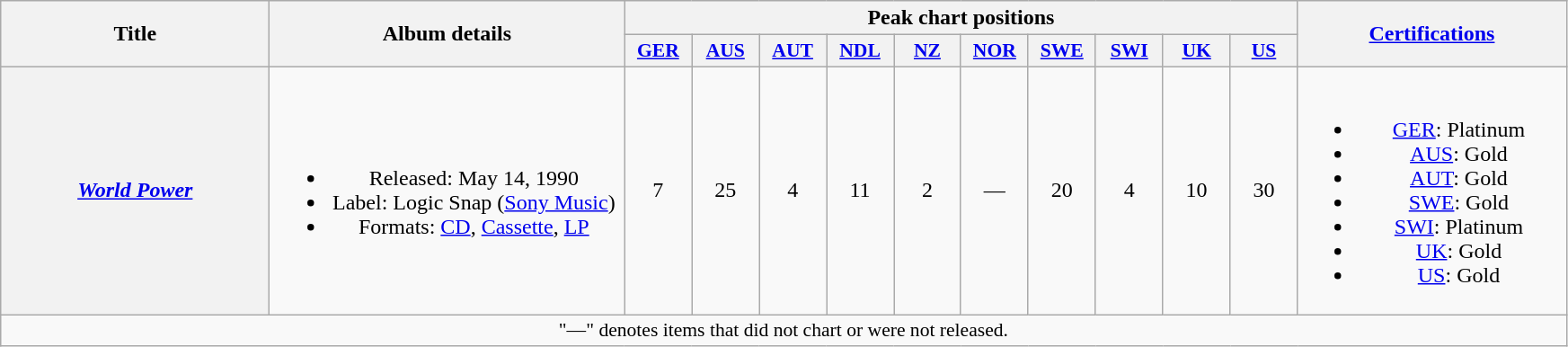<table class="wikitable plainrowheaders" style="text-align:center;">
<tr>
<th scope="col" rowspan="2" style="width:12em;">Title</th>
<th scope="col" rowspan="2" style="width:16em;">Album details</th>
<th scope="col" colspan="10">Peak chart positions</th>
<th scope="col" rowspan="2" style="width:12em;"><a href='#'>Certifications</a></th>
</tr>
<tr>
<th scope="col" style="width:3em;font-size:90%;"><a href='#'>GER</a><br></th>
<th scope="col" style="width:3em;font-size:90%;"><a href='#'>AUS</a><br></th>
<th scope="col" style="width:3em;font-size:90%;"><a href='#'>AUT</a><br></th>
<th scope="col" style="width:3em;font-size:90%;"><a href='#'>NDL</a><br></th>
<th scope="col" style="width:3em;font-size:90%;"><a href='#'>NZ</a><br></th>
<th scope="col" style="width:3em;font-size:90%;"><a href='#'>NOR</a><br></th>
<th scope="col" style="width:3em;font-size:90%;"><a href='#'>SWE</a><br></th>
<th scope="col" style="width:3em;font-size:90%;"><a href='#'>SWI</a><br></th>
<th scope="col" style="width:3em;font-size:90%;"><a href='#'>UK</a><br></th>
<th scope="col" style="width:3em;font-size:90%;"><a href='#'>US</a><br></th>
</tr>
<tr>
<th scope="row"><em><a href='#'>World Power</a></em></th>
<td><br><ul><li>Released: May 14, 1990</li><li>Label: Logic Snap (<a href='#'>Sony Music</a>)</li><li>Formats: <a href='#'>CD</a>, <a href='#'>Cassette</a>, <a href='#'>LP</a></li></ul></td>
<td>7</td>
<td>25</td>
<td>4</td>
<td>11</td>
<td>2</td>
<td>—</td>
<td>20</td>
<td>4</td>
<td>10</td>
<td>30</td>
<td><br><ul><li><a href='#'>GER</a>: Platinum</li><li><a href='#'>AUS</a>: Gold</li><li><a href='#'>AUT</a>: Gold</li><li><a href='#'>SWE</a>: Gold</li><li><a href='#'>SWI</a>: Platinum</li><li><a href='#'>UK</a>: Gold</li><li><a href='#'>US</a>: Gold</li></ul></td>
</tr>
<tr>
<td colspan="15" style="text-align:center; font-size:90%;">"—" denotes items that did not chart or were not released.</td>
</tr>
</table>
